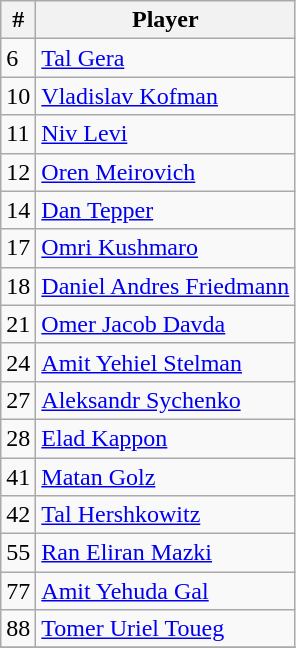<table class="wikitable">
<tr>
<th>#</th>
<th>Player</th>
</tr>
<tr>
<td>6</td>
<td><a href='#'>Tal Gera</a></td>
</tr>
<tr>
<td>10</td>
<td><a href='#'>Vladislav Kofman</a></td>
</tr>
<tr>
<td>11</td>
<td><a href='#'>Niv Levi</a></td>
</tr>
<tr>
<td>12</td>
<td><a href='#'>Oren Meirovich</a></td>
</tr>
<tr>
<td>14</td>
<td><a href='#'>Dan Tepper</a></td>
</tr>
<tr>
<td>17</td>
<td><a href='#'>Omri Kushmaro</a></td>
</tr>
<tr>
<td>18</td>
<td><a href='#'>Daniel Andres Friedmann</a></td>
</tr>
<tr>
<td>21</td>
<td><a href='#'>Omer Jacob Davda</a></td>
</tr>
<tr>
<td>24</td>
<td><a href='#'>Amit Yehiel Stelman</a></td>
</tr>
<tr>
<td>27</td>
<td><a href='#'>Aleksandr Sychenko</a></td>
</tr>
<tr>
<td>28</td>
<td><a href='#'>Elad Kappon</a></td>
</tr>
<tr>
<td>41</td>
<td><a href='#'>Matan Golz</a></td>
</tr>
<tr>
<td>42</td>
<td><a href='#'>Tal Hershkowitz</a></td>
</tr>
<tr>
<td>55</td>
<td><a href='#'>Ran Eliran Mazki</a></td>
</tr>
<tr>
<td>77</td>
<td><a href='#'>Amit Yehuda Gal</a></td>
</tr>
<tr>
<td>88</td>
<td><a href='#'>Tomer Uriel Toueg</a></td>
</tr>
<tr>
</tr>
</table>
